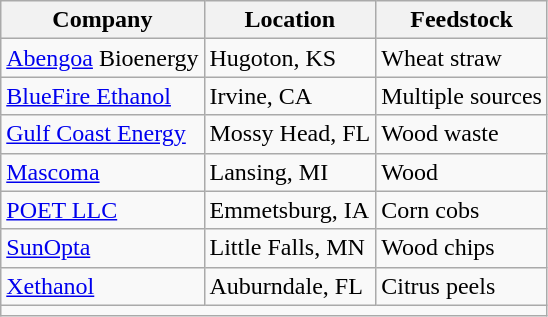<table class="wikitable floatright">
<tr>
<th>Company</th>
<th>Location</th>
<th>Feedstock</th>
</tr>
<tr>
<td><a href='#'>Abengoa</a> Bioenergy</td>
<td>Hugoton, KS</td>
<td>Wheat straw</td>
</tr>
<tr>
<td><a href='#'>BlueFire Ethanol</a></td>
<td>Irvine, CA</td>
<td>Multiple sources</td>
</tr>
<tr>
<td><a href='#'>Gulf Coast Energy</a></td>
<td>Mossy Head, FL</td>
<td>Wood waste</td>
</tr>
<tr>
<td><a href='#'>Mascoma</a></td>
<td>Lansing, MI</td>
<td>Wood</td>
</tr>
<tr>
<td><a href='#'>POET LLC</a></td>
<td>Emmetsburg, IA</td>
<td>Corn cobs</td>
</tr>
<tr>
<td><a href='#'>SunOpta</a></td>
<td>Little Falls, MN</td>
<td>Wood chips</td>
</tr>
<tr>
<td><a href='#'>Xethanol</a></td>
<td>Auburndale, FL</td>
<td>Citrus peels</td>
</tr>
<tr>
<td colspan=3></td>
</tr>
</table>
